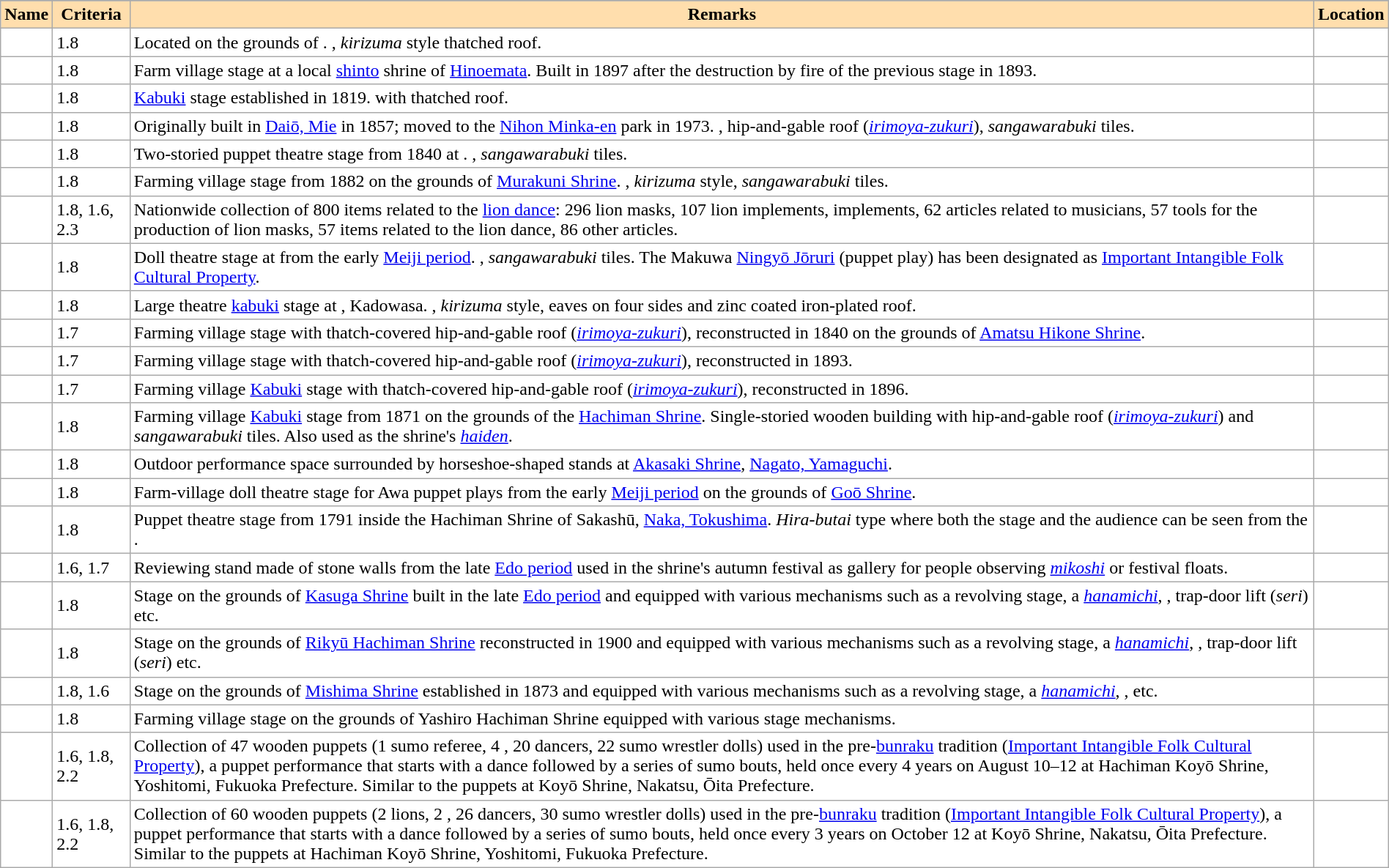<table class="wikitable sortable" width="100%" style="background:#ffffff;">
<tr>
</tr>
<tr>
<th scope="col" align="left" style="background:#ffdead;">Name</th>
<th scope="col" align="left" style="background:#ffdead;">Criteria</th>
<th scope="col" align="left" style="background:#ffdead;" class="unsortable">Remarks</th>
<th scope="col" style="background:#ffdead;">Location</th>
</tr>
<tr>
<td></td>
<td>1.8</td>
<td>Located on the grounds of . , <em>kirizuma</em> style thatched roof.</td>
<td></td>
</tr>
<tr>
<td></td>
<td>1.8</td>
<td>Farm village stage at a local <a href='#'>shinto</a> shrine of <a href='#'>Hinoemata</a>. Built in 1897 after the destruction by fire of the previous stage in 1893.</td>
<td></td>
</tr>
<tr>
<td></td>
<td>1.8</td>
<td><a href='#'>Kabuki</a> stage established in 1819.  with thatched roof.</td>
<td></td>
</tr>
<tr>
<td></td>
<td>1.8</td>
<td>Originally built in <a href='#'>Daiō, Mie</a> in 1857; moved to the <a href='#'>Nihon Minka-en</a> park in 1973. , hip-and-gable roof (<em><a href='#'>irimoya-zukuri</a></em>), <em>sangawarabuki</em> tiles.</td>
<td></td>
</tr>
<tr>
<td></td>
<td>1.8</td>
<td>Two-storied puppet theatre stage from 1840 at . , <em>sangawarabuki</em> tiles.</td>
<td></td>
</tr>
<tr>
<td></td>
<td>1.8</td>
<td>Farming village stage from 1882 on the grounds of <a href='#'>Murakuni Shrine</a>. , <em>kirizuma</em> style,  <em>sangawarabuki</em> tiles.</td>
<td></td>
</tr>
<tr>
<td></td>
<td>1.8, 1.6, 2.3</td>
<td>Nationwide collection of 800 items related to the <a href='#'>lion dance</a>: 296 lion masks, 107 lion implements,  implements, 62 articles related to musicians, 57 tools for the production of lion masks, 57 items related to the lion dance, 86 other articles.</td>
<td></td>
</tr>
<tr>
<td></td>
<td>1.8</td>
<td>Doll theatre stage at  from the early <a href='#'>Meiji period</a>. ,  <em>sangawarabuki</em> tiles. The Makuwa <a href='#'>Ningyō Jōruri</a> (puppet play) has been designated as <a href='#'>Important Intangible Folk Cultural Property</a>.</td>
<td></td>
</tr>
<tr>
<td></td>
<td>1.8</td>
<td>Large theatre <a href='#'>kabuki</a> stage at , Kadowasa. , <em>kirizuma</em> style, eaves on four sides and zinc coated iron-plated roof.</td>
<td></td>
</tr>
<tr>
<td></td>
<td>1.7</td>
<td>Farming village stage with thatch-covered hip-and-gable roof (<em><a href='#'>irimoya-zukuri</a></em>), reconstructed in 1840 on the grounds of <a href='#'>Amatsu Hikone Shrine</a>.</td>
<td></td>
</tr>
<tr>
<td></td>
<td>1.7</td>
<td>Farming village stage with thatch-covered hip-and-gable roof (<em><a href='#'>irimoya-zukuri</a></em>), reconstructed in 1893.</td>
<td></td>
</tr>
<tr>
<td></td>
<td>1.7</td>
<td>Farming village <a href='#'>Kabuki</a> stage with thatch-covered hip-and-gable roof (<em><a href='#'>irimoya-zukuri</a></em>), reconstructed in 1896.</td>
<td></td>
</tr>
<tr>
<td></td>
<td>1.8</td>
<td>Farming village <a href='#'>Kabuki</a> stage from 1871 on the grounds of the <a href='#'>Hachiman Shrine</a>. Single-storied wooden building with hip-and-gable roof (<em><a href='#'>irimoya-zukuri</a></em>) and <em>sangawarabuki</em> tiles. Also used as the shrine's <em><a href='#'>haiden</a></em>.</td>
<td></td>
</tr>
<tr>
<td></td>
<td>1.8</td>
<td>Outdoor performance space surrounded by horseshoe-shaped stands at <a href='#'>Akasaki Shrine</a>, <a href='#'>Nagato, Yamaguchi</a>.</td>
<td></td>
</tr>
<tr>
<td></td>
<td>1.8</td>
<td>Farm-village doll theatre stage for Awa puppet plays from the early <a href='#'>Meiji period</a> on the grounds of <a href='#'>Goō Shrine</a>.</td>
<td></td>
</tr>
<tr>
<td></td>
<td>1.8</td>
<td>Puppet theatre stage from 1791 inside the Hachiman Shrine of Sakashū, <a href='#'>Naka, Tokushima</a>. <em>Hira-butai</em> type where both the stage and the audience can be seen from the .</td>
<td></td>
</tr>
<tr>
<td></td>
<td>1.6, 1.7</td>
<td>Reviewing stand made of stone walls from the late <a href='#'>Edo period</a> used in the shrine's autumn festival as gallery for people observing <em><a href='#'>mikoshi</a></em> or festival floats.</td>
<td></td>
</tr>
<tr>
<td></td>
<td>1.8</td>
<td>Stage on the grounds of <a href='#'>Kasuga Shrine</a> built in the late <a href='#'>Edo period</a> and equipped with various mechanisms such as a revolving stage, a <em><a href='#'>hanamichi</a></em>, , trap-door lift (<em>seri</em>) etc.</td>
<td></td>
</tr>
<tr>
<td></td>
<td>1.8</td>
<td>Stage on the grounds of <a href='#'>Rikyū Hachiman Shrine</a> reconstructed in 1900 and equipped with various mechanisms such as a revolving stage, a <em><a href='#'>hanamichi</a></em>, , trap-door lift (<em>seri</em>) etc.</td>
<td></td>
</tr>
<tr>
<td></td>
<td>1.8, 1.6</td>
<td>Stage on the grounds of <a href='#'>Mishima Shrine</a> established in 1873 and equipped with various mechanisms such as a revolving stage, a <em><a href='#'>hanamichi</a></em>, , etc.</td>
<td></td>
</tr>
<tr>
<td></td>
<td>1.8</td>
<td>Farming village stage on the grounds of Yashiro Hachiman Shrine equipped with various stage mechanisms.</td>
<td></td>
</tr>
<tr>
<td></td>
<td>1.6, 1.8, 2.2</td>
<td>Collection of 47 wooden puppets (1 sumo referee, 4 , 20 dancers, 22 sumo wrestler dolls) used in the pre-<a href='#'>bunraku</a> tradition  (<a href='#'>Important Intangible Folk Cultural Property</a>), a puppet performance that starts with a dance followed by a series of sumo bouts, held once every 4 years on August 10–12 at Hachiman Koyō Shrine, Yoshitomi, Fukuoka Prefecture. Similar to the puppets at Koyō Shrine, Nakatsu, Ōita Prefecture.</td>
<td></td>
</tr>
<tr>
<td></td>
<td>1.6, 1.8, 2.2</td>
<td>Collection of 60 wooden puppets (2 lions, 2 , 26 dancers, 30 sumo wrestler dolls) used in the pre-<a href='#'>bunraku</a> tradition  (<a href='#'>Important Intangible Folk Cultural Property</a>), a puppet performance that starts with a dance followed by a series of sumo bouts, held once every 3 years on October 12 at Koyō Shrine, Nakatsu, Ōita Prefecture. Similar to the puppets at Hachiman Koyō Shrine, Yoshitomi, Fukuoka Prefecture.</td>
<td></td>
</tr>
</table>
